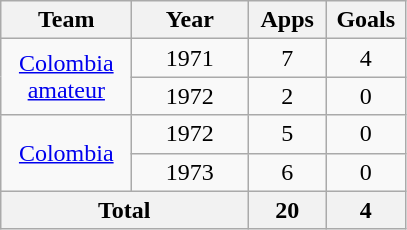<table class="wikitable" style="text-align: center;">
<tr>
<th width="80">Team</th>
<th width="70">Year</th>
<th width="45">Apps</th>
<th width="45">Goals</th>
</tr>
<tr>
<td rowspan="2"><a href='#'>Colombia amateur</a></td>
<td>1971</td>
<td>7</td>
<td>4</td>
</tr>
<tr>
<td>1972</td>
<td>2</td>
<td>0</td>
</tr>
<tr>
<td rowspan="2"><a href='#'>Colombia</a></td>
<td>1972</td>
<td>5</td>
<td>0</td>
</tr>
<tr>
<td>1973</td>
<td>6</td>
<td>0</td>
</tr>
<tr>
<th colspan=2>Total</th>
<th>20</th>
<th>4</th>
</tr>
</table>
